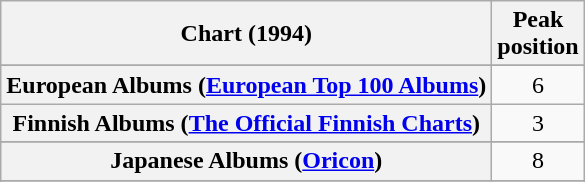<table class="wikitable plainrowheaders sortable" style="text-align:center">
<tr>
<th>Chart (1994)</th>
<th>Peak<br>position</th>
</tr>
<tr>
</tr>
<tr>
</tr>
<tr>
</tr>
<tr>
</tr>
<tr>
<th scope="row">European Albums (<a href='#'>European Top 100 Albums</a>)</th>
<td>6</td>
</tr>
<tr>
<th scope="row">Finnish Albums (<a href='#'>The Official Finnish Charts</a>)</th>
<td align="center">3</td>
</tr>
<tr>
</tr>
<tr>
<th scope="row">Japanese Albums (<a href='#'>Oricon</a>)</th>
<td align="center">8</td>
</tr>
<tr>
</tr>
<tr>
</tr>
<tr>
</tr>
<tr>
</tr>
<tr>
</tr>
<tr>
</tr>
<tr>
</tr>
<tr>
</tr>
</table>
